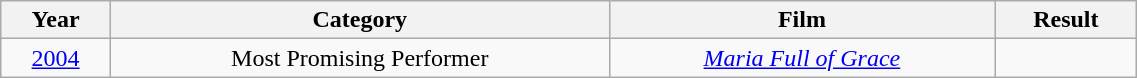<table class="wikitable" width=60%>
<tr>
<th>Year</th>
<th>Category</th>
<th>Film</th>
<th>Result</th>
</tr>
<tr>
<td style="text-align:center;"><a href='#'>2004</a></td>
<td style="text-align:center;">Most Promising Performer</td>
<td style="text-align:center;"><em><a href='#'>Maria Full of Grace</a></em></td>
<td></td>
</tr>
</table>
